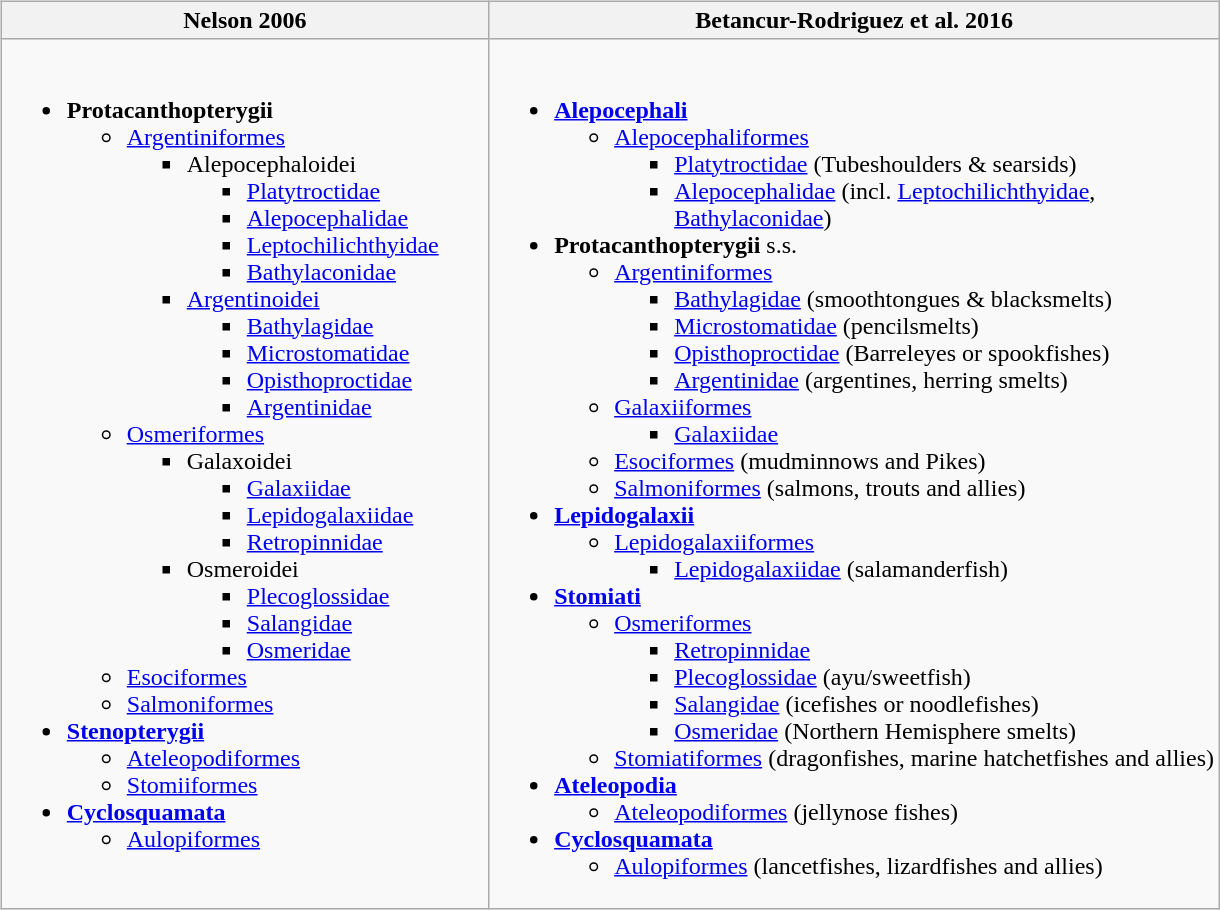<table>
<tr>
<td><br><table class="wikitable">
<tr>
<th colspan=1>Nelson 2006</th>
<th colspan=1>Betancur-Rodriguez et al. 2016</th>
</tr>
<tr style="vertical-align:top;">
<td style="width:40%;"><br><ul><li><strong>Protacanthopterygii</strong><ul><li><a href='#'>Argentiniformes</a><ul><li>Alepocephaloidei<ul><li><a href='#'>Platytroctidae</a></li><li><a href='#'>Alepocephalidae</a></li><li><a href='#'>Leptochilichthyidae</a></li><li><a href='#'>Bathylaconidae</a></li></ul></li><li><a href='#'>Argentinoidei</a><ul><li><a href='#'>Bathylagidae</a></li><li><a href='#'>Microstomatidae</a></li><li><a href='#'>Opisthoproctidae</a></li><li><a href='#'>Argentinidae</a></li></ul></li></ul></li><li><a href='#'>Osmeriformes</a><ul><li>Galaxoidei<ul><li><a href='#'>Galaxiidae</a></li><li><a href='#'>Lepidogalaxiidae</a></li><li><a href='#'>Retropinnidae</a></li></ul></li><li>Osmeroidei<ul><li><a href='#'>Plecoglossidae</a></li><li><a href='#'>Salangidae</a></li><li><a href='#'>Osmeridae</a></li></ul></li></ul></li><li><a href='#'>Esociformes</a></li><li><a href='#'>Salmoniformes</a></li></ul></li><li><strong><a href='#'>Stenopterygii</a></strong><ul><li><a href='#'>Ateleopodiformes</a></li><li><a href='#'>Stomiiformes</a></li></ul></li><li><strong><a href='#'>Cyclosquamata</a></strong><ul><li><a href='#'>Aulopiformes</a></li></ul></li></ul></td>
<td style="width:60%;"><br><ul><li><strong><a href='#'>Alepocephali</a></strong><ul><li><a href='#'>Alepocephaliformes</a><ul><li><a href='#'>Platytroctidae</a> (Tubeshoulders & searsids)</li><li><a href='#'>Alepocephalidae</a> (incl. <a href='#'>Leptochilichthyidae</a>, <a href='#'>Bathylaconidae</a>)</li></ul></li></ul></li><li><strong>Protacanthopterygii</strong> s.s.<ul><li><a href='#'>Argentiniformes</a><ul><li><a href='#'>Bathylagidae</a> (smoothtongues & blacksmelts)</li><li><a href='#'>Microstomatidae</a> (pencilsmelts)</li><li><a href='#'>Opisthoproctidae</a>  (Barreleyes or spookfishes)</li><li><a href='#'>Argentinidae</a> (argentines, herring smelts)</li></ul></li><li><a href='#'>Galaxiiformes</a><ul><li><a href='#'>Galaxiidae</a></li></ul></li><li><a href='#'>Esociformes</a> (mudminnows and Pikes)</li><li><a href='#'>Salmoniformes</a> (salmons, trouts and allies)</li></ul></li><li><strong><a href='#'>Lepidogalaxii</a></strong><ul><li><a href='#'>Lepidogalaxiiformes</a><ul><li><a href='#'>Lepidogalaxiidae</a> (salamanderfish)</li></ul></li></ul></li><li><strong><a href='#'>Stomiati</a></strong><ul><li><a href='#'>Osmeriformes</a><ul><li><a href='#'>Retropinnidae</a></li><li><a href='#'>Plecoglossidae</a> (ayu/sweetfish)</li><li><a href='#'>Salangidae</a> (icefishes or noodlefishes)</li><li><a href='#'>Osmeridae</a> (Northern Hemisphere smelts)</li></ul></li><li><a href='#'>Stomiatiformes</a> (dragonfishes, marine hatchetfishes and allies)</li></ul></li><li><strong><a href='#'>Ateleopodia</a></strong><ul><li><a href='#'>Ateleopodiformes</a> (jellynose fishes)</li></ul></li><li><strong><a href='#'>Cyclosquamata</a></strong><ul><li><a href='#'>Aulopiformes</a> (lancetfishes, lizardfishes and allies)</li></ul></li></ul></td>
</tr>
</table>
</td>
</tr>
</table>
